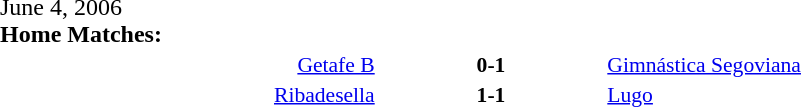<table width=100% cellspacing=1>
<tr>
<th width=20%></th>
<th width=12%></th>
<th width=20%></th>
<th></th>
</tr>
<tr>
<td>June 4, 2006<br><strong>Home Matches:</strong></td>
</tr>
<tr style=font-size:90%>
<td align=right><a href='#'>Getafe B</a></td>
<td align=center><strong>0-1</strong></td>
<td><a href='#'>Gimnástica Segoviana</a></td>
</tr>
<tr style=font-size:90%>
<td align=right><a href='#'>Ribadesella</a></td>
<td align=center><strong>1-1</strong></td>
<td><a href='#'>Lugo</a></td>
</tr>
</table>
